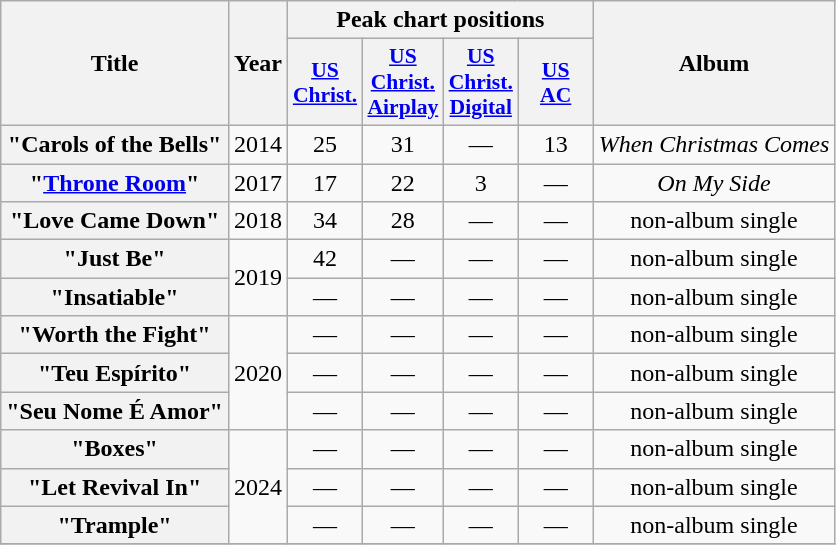<table class="wikitable plainrowheaders" style="text-align:center;">
<tr>
<th scope="col" rowspan="2">Title</th>
<th scope="col" rowspan="2">Year</th>
<th scope="col" colspan="4">Peak chart positions</th>
<th scope="col" rowspan="2">Album</th>
</tr>
<tr>
<th style="width:3em; font-size:90%"><a href='#'>US<br>Christ.</a><br></th>
<th style="width:3em; font-size:90%"><a href='#'>US<br>Christ.<br>Airplay</a><br></th>
<th style="width:3em; font-size:90%"><a href='#'>US<br>Christ.<br>Digital</a><br></th>
<th style="width:3em; font-size:90%"><a href='#'>US<br>AC</a><br></th>
</tr>
<tr>
<th scope="row">"Carols of the Bells"</th>
<td>2014</td>
<td>25</td>
<td>31</td>
<td>—</td>
<td>13</td>
<td><em>When Christmas Comes</em></td>
</tr>
<tr>
<th scope="row">"<a href='#'>Throne Room</a>"</th>
<td>2017</td>
<td>17</td>
<td>22</td>
<td>3</td>
<td>—</td>
<td><em>On My Side</em></td>
</tr>
<tr>
<th scope="row">"Love Came Down"</th>
<td>2018</td>
<td>34</td>
<td>28</td>
<td>—</td>
<td>—</td>
<td>non-album single</td>
</tr>
<tr>
<th scope="row">"Just Be"</th>
<td rowspan="2">2019</td>
<td>42</td>
<td>—</td>
<td>—</td>
<td>—</td>
<td>non-album single</td>
</tr>
<tr>
<th scope="row">"Insatiable"</th>
<td>—</td>
<td>—</td>
<td>—</td>
<td>—</td>
<td>non-album single</td>
</tr>
<tr>
<th scope="row">"Worth the Fight"</th>
<td rowspan="3">2020</td>
<td>—</td>
<td>—</td>
<td>—</td>
<td>—</td>
<td>non-album single</td>
</tr>
<tr>
<th scope="row">"Teu Espírito" <br></th>
<td>—</td>
<td>—</td>
<td>—</td>
<td>—</td>
<td>non-album single</td>
</tr>
<tr>
<th scope="row">"Seu Nome É Amor" <br></th>
<td>—</td>
<td>—</td>
<td>—</td>
<td>—</td>
<td>non-album single</td>
</tr>
<tr>
<th scope="row">"Boxes"</th>
<td rowspan="3">2024</td>
<td>—</td>
<td>—</td>
<td>—</td>
<td>—</td>
<td>non-album single</td>
</tr>
<tr>
<th scope="row">"Let Revival In"</th>
<td>—</td>
<td>—</td>
<td>—</td>
<td>—</td>
<td>non-album single</td>
</tr>
<tr>
<th scope="row">"Trample"</th>
<td>—</td>
<td>—</td>
<td>—</td>
<td>—</td>
<td>non-album single</td>
</tr>
<tr>
</tr>
</table>
